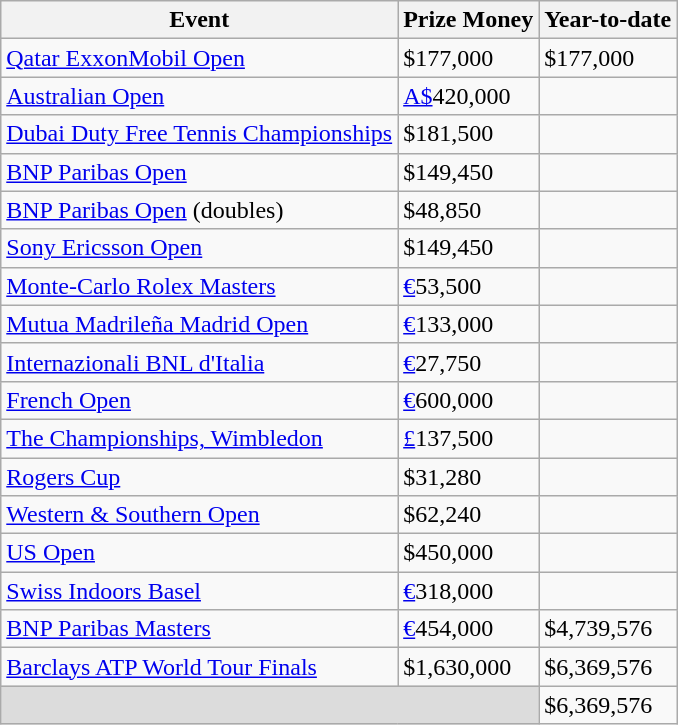<table class="wikitable sortable">
<tr>
<th>Event</th>
<th>Prize Money</th>
<th>Year-to-date</th>
</tr>
<tr>
<td><a href='#'>Qatar ExxonMobil Open</a></td>
<td>$177,000</td>
<td>$177,000</td>
</tr>
<tr>
<td><a href='#'>Australian Open</a></td>
<td><a href='#'>A$</a>420,000</td>
<td></td>
</tr>
<tr>
<td><a href='#'>Dubai Duty Free Tennis Championships</a></td>
<td>$181,500</td>
<td></td>
</tr>
<tr>
<td><a href='#'>BNP Paribas Open</a></td>
<td>$149,450</td>
<td></td>
</tr>
<tr>
<td><a href='#'>BNP Paribas Open</a> (doubles)</td>
<td>$48,850</td>
<td></td>
</tr>
<tr>
<td><a href='#'>Sony Ericsson Open</a></td>
<td>$149,450</td>
<td></td>
</tr>
<tr>
<td><a href='#'>Monte-Carlo Rolex Masters</a></td>
<td><a href='#'>€</a>53,500</td>
<td></td>
</tr>
<tr>
<td><a href='#'>Mutua Madrileña Madrid Open</a></td>
<td><a href='#'>€</a>133,000</td>
<td></td>
</tr>
<tr>
<td><a href='#'>Internazionali BNL d'Italia</a></td>
<td><a href='#'>€</a>27,750</td>
<td></td>
</tr>
<tr>
<td><a href='#'>French Open</a></td>
<td><a href='#'>€</a>600,000</td>
<td></td>
</tr>
<tr>
<td><a href='#'>The Championships, Wimbledon</a></td>
<td><a href='#'>£</a>137,500</td>
<td></td>
</tr>
<tr>
<td><a href='#'>Rogers Cup</a></td>
<td>$31,280</td>
<td></td>
</tr>
<tr>
<td><a href='#'>Western & Southern Open</a></td>
<td>$62,240</td>
<td></td>
</tr>
<tr>
<td><a href='#'>US Open</a></td>
<td>$450,000</td>
<td></td>
</tr>
<tr>
<td><a href='#'>Swiss Indoors Basel</a></td>
<td><a href='#'>€</a>318,000</td>
<td></td>
</tr>
<tr>
<td><a href='#'>BNP Paribas Masters</a></td>
<td><a href='#'>€</a>454,000</td>
<td>$4,739,576</td>
</tr>
<tr>
<td><a href='#'>Barclays ATP World Tour Finals</a></td>
<td>$1,630,000</td>
<td>$6,369,576</td>
</tr>
<tr class="sortbottom">
<td colspan=2 bgcolor=#DCDCDC></td>
<td>$6,369,576</td>
</tr>
</table>
